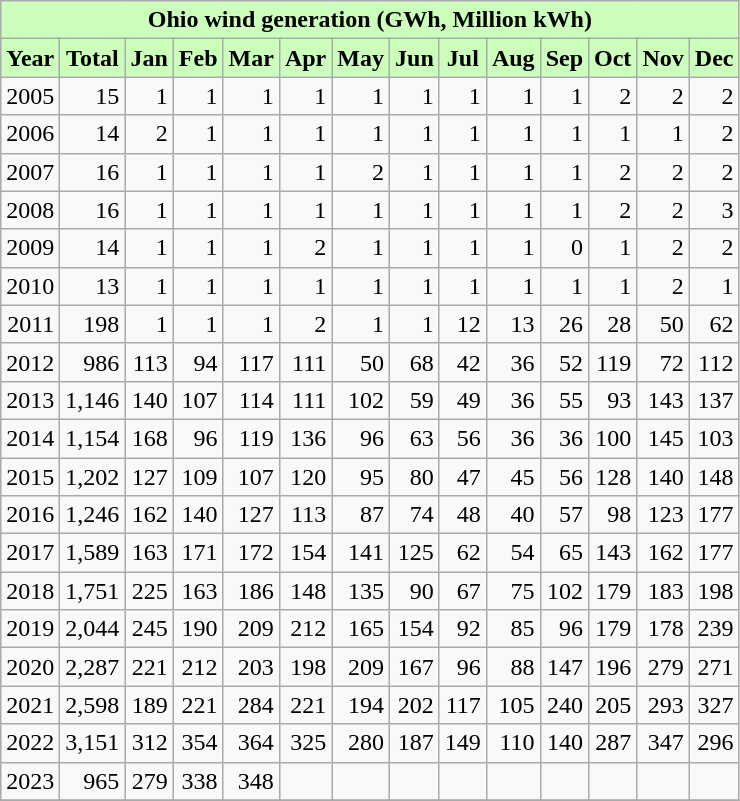<table class="wikitable" style="text-align:right;">
<tr>
<th colspan="14" style="background:#cfb;">Ohio wind generation (GWh, Million kWh)</th>
</tr>
<tr>
<th style="background:#cfb;">Year</th>
<th style="background:#cfb;">Total</th>
<th style="background:#cfb;">Jan</th>
<th style="background:#cfb;">Feb</th>
<th style="background:#cfb;">Mar</th>
<th style="background:#cfb;">Apr</th>
<th style="background:#cfb;">May</th>
<th style="background:#cfb;">Jun</th>
<th style="background:#cfb;">Jul</th>
<th style="background:#cfb;">Aug</th>
<th style="background:#cfb;">Sep</th>
<th style="background:#cfb;">Oct</th>
<th style="background:#cfb;">Nov</th>
<th style="background:#cfb;">Dec</th>
</tr>
<tr align=right>
<td>2005</td>
<td>15</td>
<td>1</td>
<td>1</td>
<td>1</td>
<td>1</td>
<td>1</td>
<td>1</td>
<td>1</td>
<td>1</td>
<td>1</td>
<td>2</td>
<td>2</td>
<td>2</td>
</tr>
<tr align=right>
<td>2006</td>
<td>14</td>
<td>2</td>
<td>1</td>
<td>1</td>
<td>1</td>
<td>1</td>
<td>1</td>
<td>1</td>
<td>1</td>
<td>1</td>
<td>1</td>
<td>1</td>
<td>2</td>
</tr>
<tr align=right>
<td>2007</td>
<td>16</td>
<td>1</td>
<td>1</td>
<td>1</td>
<td>1</td>
<td>2</td>
<td>1</td>
<td>1</td>
<td>1</td>
<td>1</td>
<td>2</td>
<td>2</td>
<td>2</td>
</tr>
<tr align=right>
<td>2008</td>
<td>16</td>
<td>1</td>
<td>1</td>
<td>1</td>
<td>1</td>
<td>1</td>
<td>1</td>
<td>1</td>
<td>1</td>
<td>1</td>
<td>2</td>
<td>2</td>
<td>3</td>
</tr>
<tr align=right>
<td>2009</td>
<td>14</td>
<td>1</td>
<td>1</td>
<td>1</td>
<td>2</td>
<td>1</td>
<td>1</td>
<td>1</td>
<td>1</td>
<td>0</td>
<td>1</td>
<td>2</td>
<td>2</td>
</tr>
<tr align=right>
<td>2010</td>
<td>13</td>
<td>1</td>
<td>1</td>
<td>1</td>
<td>1</td>
<td>1</td>
<td>1</td>
<td>1</td>
<td>1</td>
<td>1</td>
<td>1</td>
<td>2</td>
<td>1</td>
</tr>
<tr align=right>
<td>2011</td>
<td>198</td>
<td>1</td>
<td>1</td>
<td>1</td>
<td>2</td>
<td>1</td>
<td>1</td>
<td>12</td>
<td>13</td>
<td>26</td>
<td>28</td>
<td>50</td>
<td>62</td>
</tr>
<tr align=right>
<td>2012</td>
<td>986</td>
<td>113</td>
<td>94</td>
<td>117</td>
<td>111</td>
<td>50</td>
<td>68</td>
<td>42</td>
<td>36</td>
<td>52</td>
<td>119</td>
<td>72</td>
<td>112</td>
</tr>
<tr align=right>
<td>2013</td>
<td>1,146</td>
<td>140</td>
<td>107</td>
<td>114</td>
<td>111</td>
<td>102</td>
<td>59</td>
<td>49</td>
<td>36</td>
<td>55</td>
<td>93</td>
<td>143</td>
<td>137</td>
</tr>
<tr align=right>
<td>2014</td>
<td>1,154</td>
<td>168</td>
<td>96</td>
<td>119</td>
<td>136</td>
<td>96</td>
<td>63</td>
<td>56</td>
<td>36</td>
<td>36</td>
<td>100</td>
<td>145</td>
<td>103</td>
</tr>
<tr align=right>
<td>2015</td>
<td>1,202</td>
<td>127</td>
<td>109</td>
<td>107</td>
<td>120</td>
<td>95</td>
<td>80</td>
<td>47</td>
<td>45</td>
<td>56</td>
<td>128</td>
<td>140</td>
<td>148</td>
</tr>
<tr align=right>
<td>2016</td>
<td>1,246</td>
<td>162</td>
<td>140</td>
<td>127</td>
<td>113</td>
<td>87</td>
<td>74</td>
<td>48</td>
<td>40</td>
<td>57</td>
<td>98</td>
<td>123</td>
<td>177</td>
</tr>
<tr align=right>
<td>2017</td>
<td>1,589</td>
<td>163</td>
<td>171</td>
<td>172</td>
<td>154</td>
<td>141</td>
<td>125</td>
<td>62</td>
<td>54</td>
<td>65</td>
<td>143</td>
<td>162</td>
<td>177</td>
</tr>
<tr align=right>
<td>2018</td>
<td>1,751</td>
<td>225</td>
<td>163</td>
<td>186</td>
<td>148</td>
<td>135</td>
<td>90</td>
<td>67</td>
<td>75</td>
<td>102</td>
<td>179</td>
<td>183</td>
<td>198</td>
</tr>
<tr align=right>
<td>2019</td>
<td>2,044</td>
<td>245</td>
<td>190</td>
<td>209</td>
<td>212</td>
<td>165</td>
<td>154</td>
<td>92</td>
<td>85</td>
<td>96</td>
<td>179</td>
<td>178</td>
<td>239</td>
</tr>
<tr align=right>
<td>2020</td>
<td>2,287</td>
<td>221</td>
<td>212</td>
<td>203</td>
<td>198</td>
<td>209</td>
<td>167</td>
<td>96</td>
<td>88</td>
<td>147</td>
<td>196</td>
<td>279</td>
<td>271</td>
</tr>
<tr align=right>
<td>2021</td>
<td>2,598</td>
<td>189</td>
<td>221</td>
<td>284</td>
<td>221</td>
<td>194</td>
<td>202</td>
<td>117</td>
<td>105</td>
<td>240</td>
<td>205</td>
<td>293</td>
<td>327</td>
</tr>
<tr align=right>
<td>2022</td>
<td>3,151</td>
<td>312</td>
<td>354</td>
<td>364</td>
<td>325</td>
<td>280</td>
<td>187</td>
<td>149</td>
<td>110</td>
<td>140</td>
<td>287</td>
<td>347</td>
<td>296</td>
</tr>
<tr align=right>
<td>2023</td>
<td>965</td>
<td>279</td>
<td>338</td>
<td>348</td>
<td></td>
<td></td>
<td></td>
<td></td>
<td></td>
<td></td>
<td></td>
<td></td>
<td></td>
</tr>
<tr align=right>
</tr>
</table>
